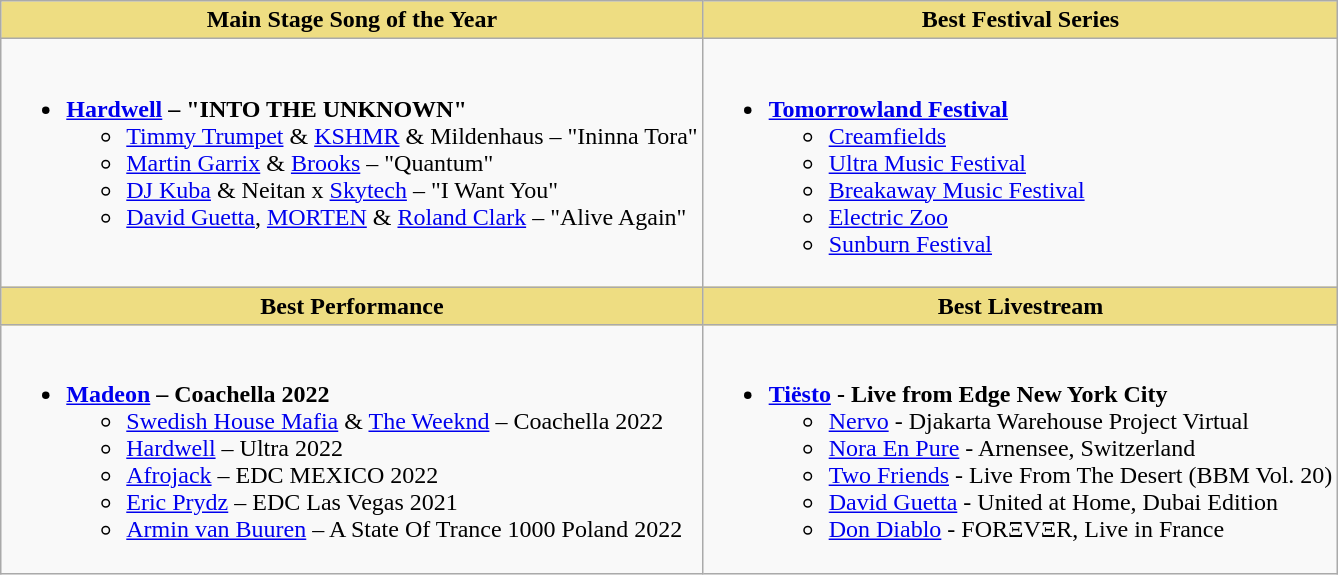<table class="wikitable">
<tr>
<th style="background:#EEDD82; width=50%"><strong>Main Stage Song of the Year</strong></th>
<th style="background:#EEDD82; width=50%"><strong>Best Festival Series</strong></th>
</tr>
<tr>
<td valign="top"><br><ul><li><strong><a href='#'>Hardwell</a> – "INTO THE UNKNOWN"</strong><ul><li><a href='#'>Timmy Trumpet</a> & <a href='#'>KSHMR</a> & Mildenhaus – "Ininna Tora"</li><li><a href='#'>Martin Garrix</a> & <a href='#'>Brooks</a> – "Quantum"</li><li><a href='#'>DJ Kuba</a> & Neitan x <a href='#'>Skytech</a> – "I Want You"</li><li><a href='#'>David Guetta</a>, <a href='#'>MORTEN</a> & <a href='#'>Roland Clark</a> – "Alive Again"</li></ul></li></ul></td>
<td valign="top"><br><ul><li><a href='#'><strong>Tomorrowland Festival</strong></a><ul><li><a href='#'>Creamfields</a></li><li><a href='#'>Ultra Music Festival</a></li><li><a href='#'>Breakaway Music Festival</a></li><li><a href='#'>Electric Zoo</a></li><li><a href='#'>Sunburn Festival</a></li></ul></li></ul></td>
</tr>
<tr>
<th style="background:#EEDD82; width=50%">Best Performance</th>
<th style="background:#EEDD82; width=50%">Best Livestream</th>
</tr>
<tr>
<td valign="top"><br><ul><li><strong><a href='#'>Madeon</a> – Coachella 2022</strong><ul><li><a href='#'>Swedish House Mafia</a> & <a href='#'>The Weeknd</a> – Coachella 2022</li><li><a href='#'>Hardwell</a> – Ultra 2022</li><li><a href='#'>Afrojack</a> – EDC MEXICO 2022</li><li><a href='#'>Eric Prydz</a> – EDC Las Vegas 2021</li><li><a href='#'>Armin van Buuren</a> – A State Of Trance 1000 Poland 2022</li></ul></li></ul></td>
<td valign="top"><br><ul><li><strong><a href='#'>Tiësto</a> - Live from Edge New York City</strong><ul><li><a href='#'>Nervo</a> - Djakarta Warehouse Project Virtual</li><li><a href='#'>Nora En Pure</a> - Arnensee, Switzerland</li><li><a href='#'>Two Friends</a> - Live From The Desert (BBM Vol. 20)</li><li><a href='#'>David Guetta</a> - United at Home, Dubai Edition</li><li><a href='#'>Don Diablo</a> - FORΞVΞR, Live in France</li></ul></li></ul></td>
</tr>
</table>
